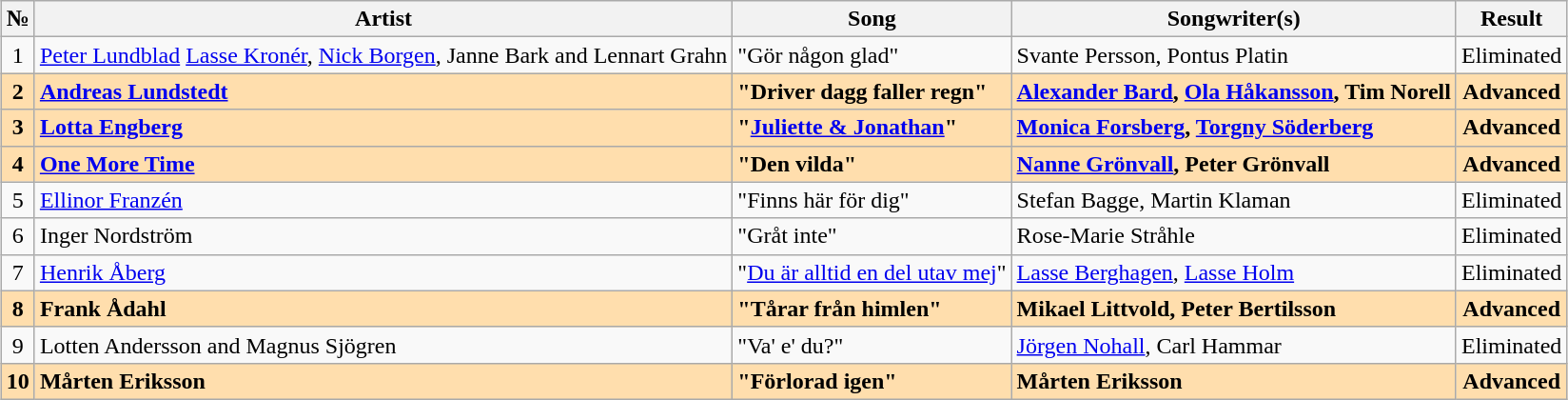<table class="sortable wikitable" style="margin: 1em auto 1em auto; text-align:center">
<tr>
<th>№</th>
<th>Artist</th>
<th>Song</th>
<th>Songwriter(s)</th>
<th>Result</th>
</tr>
<tr>
<td>1</td>
<td align="left"><a href='#'>Peter Lundblad</a> <a href='#'>Lasse Kronér</a>, <a href='#'>Nick Borgen</a>, Janne Bark and Lennart Grahn</td>
<td align="left">"Gör någon glad"</td>
<td align="left">Svante Persson, Pontus Platin</td>
<td>Eliminated</td>
</tr>
<tr style="font-weight:bold; background: navajowhite;">
<td>2</td>
<td align="left"><a href='#'>Andreas Lundstedt</a></td>
<td align="left">"Driver dagg faller regn"</td>
<td align="left"><a href='#'>Alexander Bard</a>, <a href='#'>Ola Håkansson</a>, Tim Norell</td>
<td>Advanced</td>
</tr>
<tr style="font-weight:bold; background: navajowhite;">
<td>3</td>
<td align="left"><a href='#'>Lotta Engberg</a></td>
<td align="left">"<a href='#'>Juliette & Jonathan</a>"</td>
<td align="left"><a href='#'>Monica Forsberg</a>, <a href='#'>Torgny Söderberg</a></td>
<td>Advanced</td>
</tr>
<tr style="font-weight:bold; background: navajowhite;">
<td>4</td>
<td align="left"><a href='#'>One More Time</a></td>
<td align="left">"Den vilda"</td>
<td align="left"><a href='#'>Nanne Grönvall</a>, Peter Grönvall</td>
<td>Advanced</td>
</tr>
<tr>
<td>5</td>
<td align="left"><a href='#'>Ellinor Franzén</a></td>
<td align="left">"Finns här för dig"</td>
<td align="left">Stefan Bagge, Martin Klaman</td>
<td>Eliminated</td>
</tr>
<tr>
<td>6</td>
<td align="left">Inger Nordström</td>
<td align="left">"Gråt inte"</td>
<td align="left">Rose-Marie Stråhle</td>
<td>Eliminated</td>
</tr>
<tr>
<td>7</td>
<td align="left"><a href='#'>Henrik Åberg</a></td>
<td align="left">"<a href='#'>Du är alltid en del utav mej</a>"</td>
<td align="left"><a href='#'>Lasse Berghagen</a>, <a href='#'>Lasse Holm</a></td>
<td>Eliminated</td>
</tr>
<tr style="font-weight:bold; background: navajowhite;">
<td>8</td>
<td align="left">Frank Ådahl</td>
<td align="left">"Tårar från himlen"</td>
<td align="left">Mikael Littvold, Peter Bertilsson</td>
<td>Advanced</td>
</tr>
<tr>
<td>9</td>
<td align="left">Lotten Andersson and Magnus Sjögren</td>
<td align="left">"Va' e' du?"</td>
<td align="left"><a href='#'>Jörgen Nohall</a>, Carl Hammar</td>
<td>Eliminated</td>
</tr>
<tr style="font-weight:bold; background: navajowhite;">
<td>10</td>
<td align="left">Mårten Eriksson</td>
<td align="left">"Förlorad igen"</td>
<td align="left">Mårten Eriksson</td>
<td>Advanced</td>
</tr>
</table>
